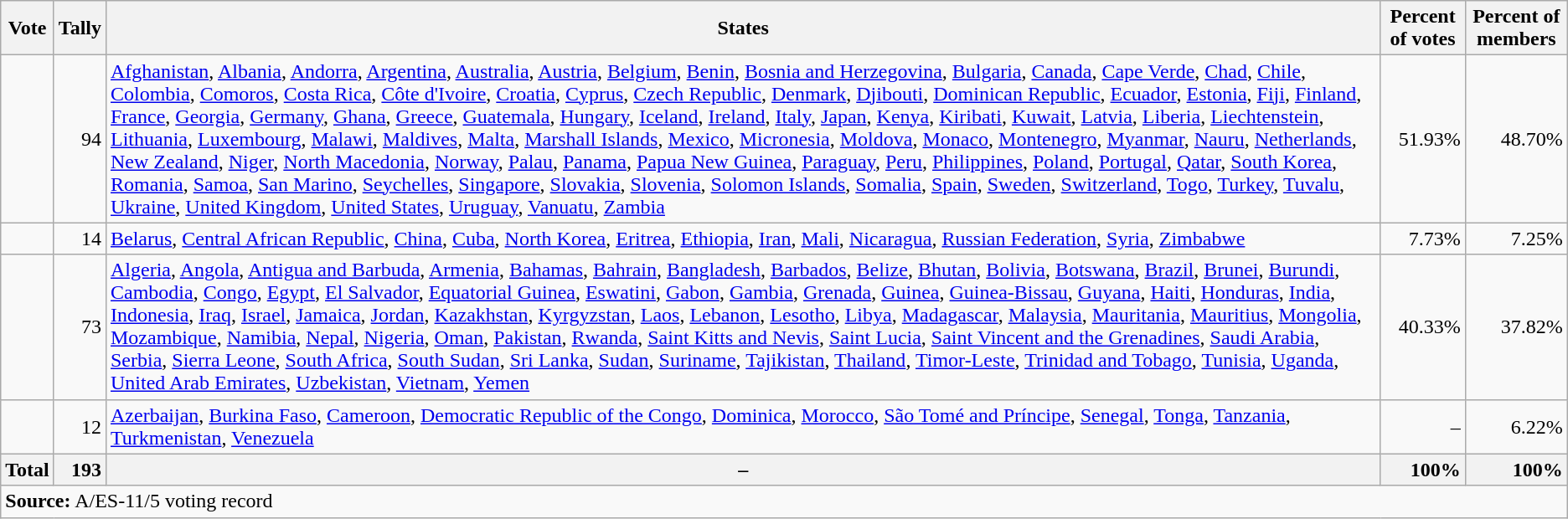<table class="wikitable">
<tr>
<th scope="col">Vote</th>
<th scope="col">Tally</th>
<th scope="col">States</th>
<th scope="col">Percent of votes</th>
<th scope="col">Percent of members</th>
</tr>
<tr>
<td></td>
<td style="text-align: right">94</td>
<td><a href='#'>Afghanistan</a>, <a href='#'>Albania</a>, <a href='#'>Andorra</a>, <a href='#'>Argentina</a>, <a href='#'>Australia</a>, <a href='#'>Austria</a>, <a href='#'>Belgium</a>, <a href='#'>Benin</a>, <a href='#'>Bosnia and Herzegovina</a>, <a href='#'>Bulgaria</a>, <a href='#'>Canada</a>, <a href='#'>Cape Verde</a>, <a href='#'>Chad</a>, <a href='#'>Chile</a>, <a href='#'>Colombia</a>, <a href='#'>Comoros</a>, <a href='#'>Costa Rica</a>, <a href='#'>Côte d'Ivoire</a>, <a href='#'>Croatia</a>, <a href='#'>Cyprus</a>, <a href='#'>Czech Republic</a>, <a href='#'>Denmark</a>, <a href='#'>Djibouti</a>, <a href='#'>Dominican Republic</a>, <a href='#'>Ecuador</a>, <a href='#'>Estonia</a>, <a href='#'>Fiji</a>, <a href='#'>Finland</a>, <a href='#'>France</a>, <a href='#'>Georgia</a>, <a href='#'>Germany</a>, <a href='#'>Ghana</a>, <a href='#'>Greece</a>, <a href='#'>Guatemala</a>, <a href='#'>Hungary</a>, <a href='#'>Iceland</a>, <a href='#'>Ireland</a>, <a href='#'>Italy</a>, <a href='#'>Japan</a>, <a href='#'>Kenya</a>, <a href='#'>Kiribati</a>, <a href='#'>Kuwait</a>, <a href='#'>Latvia</a>, <a href='#'>Liberia</a>, <a href='#'>Liechtenstein</a>, <a href='#'>Lithuania</a>, <a href='#'>Luxembourg</a>, <a href='#'>Malawi</a>, <a href='#'>Maldives</a>, <a href='#'>Malta</a>, <a href='#'>Marshall Islands</a>, <a href='#'>Mexico</a>, <a href='#'>Micronesia</a>, <a href='#'>Moldova</a>, <a href='#'>Monaco</a>, <a href='#'>Montenegro</a>, <a href='#'>Myanmar</a>, <a href='#'>Nauru</a>, <a href='#'>Netherlands</a>, <a href='#'>New Zealand</a>, <a href='#'>Niger</a>, <a href='#'>North Macedonia</a>, <a href='#'>Norway</a>, <a href='#'>Palau</a>, <a href='#'>Panama</a>, <a href='#'>Papua New Guinea</a>, <a href='#'>Paraguay</a>, <a href='#'>Peru</a>, <a href='#'>Philippines</a>, <a href='#'>Poland</a>, <a href='#'>Portugal</a>, <a href='#'>Qatar</a>, <a href='#'>South Korea</a>, <a href='#'>Romania</a>, <a href='#'>Samoa</a>, <a href='#'>San Marino</a>, <a href='#'>Seychelles</a>, <a href='#'>Singapore</a>, <a href='#'>Slovakia</a>, <a href='#'>Slovenia</a>, <a href='#'>Solomon Islands</a>, <a href='#'>Somalia</a>, <a href='#'>Spain</a>, <a href='#'>Sweden</a>, <a href='#'>Switzerland</a>, <a href='#'>Togo</a>, <a href='#'>Turkey</a>, <a href='#'>Tuvalu</a>, <a href='#'>Ukraine</a>, <a href='#'>United Kingdom</a>, <a href='#'>United States</a>, <a href='#'>Uruguay</a>, <a href='#'>Vanuatu</a>, <a href='#'>Zambia</a></td>
<td style="text-align: right">51.93%</td>
<td style="text-align: right">48.70%</td>
</tr>
<tr>
<td></td>
<td style="text-align: right">14</td>
<td><a href='#'>Belarus</a>, <a href='#'>Central African Republic</a>, <a href='#'>China</a>, <a href='#'>Cuba</a>, <a href='#'>North Korea</a>, <a href='#'>Eritrea</a>, <a href='#'>Ethiopia</a>, <a href='#'>Iran</a>, <a href='#'>Mali</a>, <a href='#'>Nicaragua</a>, <a href='#'>Russian Federation</a>, <a href='#'>Syria</a>, <a href='#'>Zimbabwe</a></td>
<td style="text-align: right">7.73%</td>
<td style="text-align: right">7.25%</td>
</tr>
<tr>
<td></td>
<td style="text-align: right">73</td>
<td><a href='#'>Algeria</a>, <a href='#'>Angola</a>, <a href='#'>Antigua and Barbuda</a>, <a href='#'>Armenia</a>, <a href='#'>Bahamas</a>, <a href='#'>Bahrain</a>, <a href='#'>Bangladesh</a>, <a href='#'>Barbados</a>, <a href='#'>Belize</a>, <a href='#'>Bhutan</a>, <a href='#'>Bolivia</a>, <a href='#'>Botswana</a>, <a href='#'>Brazil</a>, <a href='#'>Brunei</a>, <a href='#'>Burundi</a>, <a href='#'>Cambodia</a>, <a href='#'>Congo</a>, <a href='#'>Egypt</a>, <a href='#'>El Salvador</a>, <a href='#'>Equatorial Guinea</a>, <a href='#'>Eswatini</a>, <a href='#'>Gabon</a>, <a href='#'>Gambia</a>, <a href='#'>Grenada</a>, <a href='#'>Guinea</a>, <a href='#'>Guinea-Bissau</a>, <a href='#'>Guyana</a>, <a href='#'>Haiti</a>, <a href='#'>Honduras</a>, <a href='#'>India</a>, <a href='#'>Indonesia</a>, <a href='#'>Iraq</a>, <a href='#'>Israel</a>, <a href='#'>Jamaica</a>, <a href='#'>Jordan</a>, <a href='#'>Kazakhstan</a>, <a href='#'>Kyrgyzstan</a>, <a href='#'>Laos</a>, <a href='#'>Lebanon</a>, <a href='#'>Lesotho</a>, <a href='#'>Libya</a>, <a href='#'>Madagascar</a>, <a href='#'>Malaysia</a>, <a href='#'>Mauritania</a>, <a href='#'>Mauritius</a>, <a href='#'>Mongolia</a>, <a href='#'>Mozambique</a>, <a href='#'>Namibia</a>, <a href='#'>Nepal</a>, <a href='#'>Nigeria</a>, <a href='#'>Oman</a>, <a href='#'>Pakistan</a>, <a href='#'>Rwanda</a>, <a href='#'>Saint Kitts and Nevis</a>, <a href='#'>Saint Lucia</a>, <a href='#'>Saint Vincent and the Grenadines</a>, <a href='#'>Saudi Arabia</a>, <a href='#'>Serbia</a>, <a href='#'>Sierra Leone</a>, <a href='#'>South Africa</a>, <a href='#'>South Sudan</a>, <a href='#'>Sri Lanka</a>, <a href='#'>Sudan</a>, <a href='#'>Suriname</a>, <a href='#'>Tajikistan</a>, <a href='#'>Thailand</a>, <a href='#'>Timor-Leste</a>, <a href='#'>Trinidad and Tobago</a>, <a href='#'>Tunisia</a>, <a href='#'>Uganda</a>, <a href='#'>United Arab Emirates</a>, <a href='#'>Uzbekistan</a>, <a href='#'>Vietnam</a>, <a href='#'>Yemen</a></td>
<td style="text-align: right">40.33%</td>
<td style="text-align: right">37.82%</td>
</tr>
<tr>
<td></td>
<td style="text-align: right">12</td>
<td><a href='#'>Azerbaijan</a>, <a href='#'>Burkina Faso</a>, <a href='#'>Cameroon</a>, <a href='#'>Democratic Republic of the Congo</a>, <a href='#'>Dominica</a>, <a href='#'>Morocco</a>, <a href='#'>São Tomé and Príncipe</a>, <a href='#'>Senegal</a>, <a href='#'>Tonga</a>, <a href='#'>Tanzania</a>, <a href='#'>Turkmenistan</a>, <a href='#'>Venezuela</a></td>
<td style="text-align: right">–</td>
<td style="text-align: right">6.22%</td>
</tr>
<tr>
<th style="text-align: left">Total</th>
<th style="text-align: right">193</th>
<th>–</th>
<th style="text-align: right">100%</th>
<th style="text-align: right">100%</th>
</tr>
<tr>
<td colspan="5"><strong>Source:</strong> A/ES-11/5 voting record</td>
</tr>
</table>
